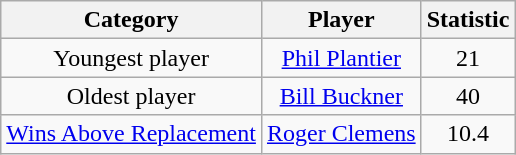<table class="wikitable" style="text-align:center;">
<tr>
<th>Category</th>
<th>Player</th>
<th>Statistic</th>
</tr>
<tr>
<td>Youngest player</td>
<td><a href='#'>Phil Plantier</a></td>
<td>21</td>
</tr>
<tr>
<td>Oldest player</td>
<td><a href='#'>Bill Buckner</a></td>
<td>40</td>
</tr>
<tr>
<td><a href='#'>Wins Above Replacement</a></td>
<td><a href='#'>Roger Clemens</a></td>
<td>10.4</td>
</tr>
</table>
